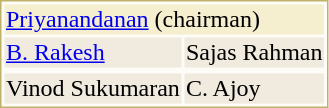<table style="border: 1px solid #BEB168;background-color:#FDFCF6;">
<tr>
<td colspan="2" style="background-color:#F5EFD0;">  <a href='#'>Priyanandanan</a> (chairman)</td>
</tr>
<tr style="background-color:#F0EADF;">
<td> <a href='#'>B. Rakesh</a></td>
<td> Sajas Rahman</td>
</tr>
<tr style="vertical-align:top;">
</tr>
<tr style="background-color:#F0EADF;">
<td> Vinod Sukumaran</td>
<td> C. Ajoy</td>
</tr>
</table>
